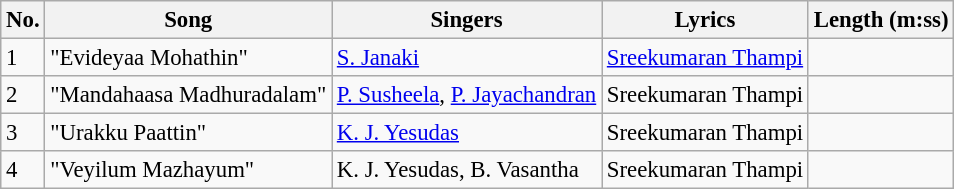<table class="wikitable" style="font-size:95%;">
<tr>
<th>No.</th>
<th>Song</th>
<th>Singers</th>
<th>Lyrics</th>
<th>Length (m:ss)</th>
</tr>
<tr>
<td>1</td>
<td>"Evideyaa Mohathin"</td>
<td><a href='#'>S. Janaki</a></td>
<td><a href='#'>Sreekumaran Thampi</a></td>
<td></td>
</tr>
<tr>
<td>2</td>
<td>"Mandahaasa Madhuradalam"</td>
<td><a href='#'>P. Susheela</a>, <a href='#'>P. Jayachandran</a></td>
<td>Sreekumaran Thampi</td>
<td></td>
</tr>
<tr>
<td>3</td>
<td>"Urakku Paattin"</td>
<td><a href='#'>K. J. Yesudas</a></td>
<td>Sreekumaran Thampi</td>
<td></td>
</tr>
<tr>
<td>4</td>
<td>"Veyilum Mazhayum"</td>
<td>K. J. Yesudas, B. Vasantha</td>
<td>Sreekumaran Thampi</td>
<td></td>
</tr>
</table>
